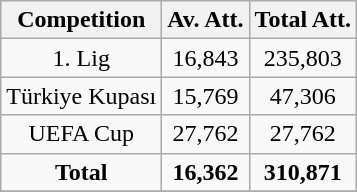<table class="wikitable" style="text-align: center">
<tr>
<th>Competition</th>
<th>Av. Att.</th>
<th>Total Att.</th>
</tr>
<tr>
<td>1. Lig</td>
<td>16,843</td>
<td>235,803</td>
</tr>
<tr>
<td>Türkiye Kupası</td>
<td>15,769</td>
<td>47,306</td>
</tr>
<tr>
<td>UEFA Cup</td>
<td>27,762</td>
<td>27,762</td>
</tr>
<tr>
<td><strong>Total</strong></td>
<td><strong>16,362</strong></td>
<td><strong>310,871</strong></td>
</tr>
<tr>
</tr>
</table>
